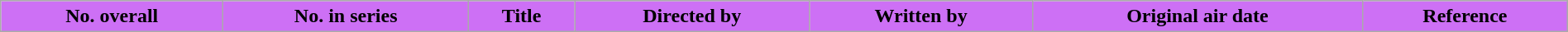<table class="wikitable plainrowheaders" border="1" style="background: #FFFFFF;" width="100%">
<tr>
<th style="background-color: #CD70F5;">No. overall</th>
<th style="background-color: #CD70F5;">No. in series</th>
<th style="background-color: #CD70F5;">Title</th>
<th style="background-color: #CD70F5;">Directed by</th>
<th style="background-color: #CD70F5;">Written by</th>
<th style="background-color: #CD70F5;">Original air date</th>
<th style="background-color: #CD70F5;">Reference<br>




</th>
</tr>
</table>
